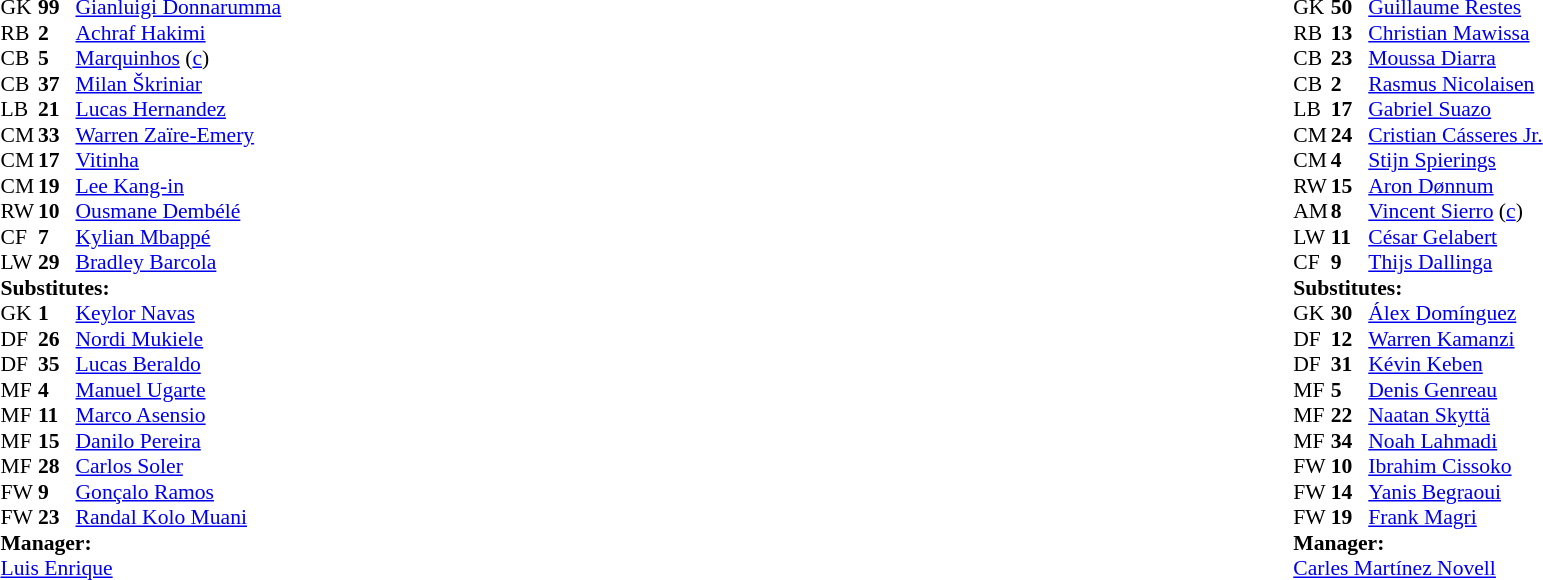<table width="100%">
<tr>
<td valign="top" width="40%"><br><table style="font-size:90%" cellspacing="0" cellpadding="0">
<tr>
<th width=25></th>
<th width=25></th>
</tr>
<tr>
<td>GK</td>
<td><strong>99</strong></td>
<td> <a href='#'>Gianluigi Donnarumma</a></td>
</tr>
<tr>
<td>RB</td>
<td><strong>2</strong></td>
<td> <a href='#'>Achraf Hakimi</a></td>
</tr>
<tr>
<td>CB</td>
<td><strong>5</strong></td>
<td> <a href='#'>Marquinhos</a> (<a href='#'>c</a>)</td>
</tr>
<tr>
<td>CB</td>
<td><strong>37</strong></td>
<td> <a href='#'>Milan Škriniar</a></td>
<td></td>
<td></td>
</tr>
<tr>
<td>LB</td>
<td><strong>21</strong></td>
<td> <a href='#'>Lucas Hernandez</a></td>
<td></td>
</tr>
<tr>
<td>CM</td>
<td><strong>33</strong></td>
<td> <a href='#'>Warren Zaïre-Emery</a></td>
</tr>
<tr>
<td>CM</td>
<td><strong>17</strong></td>
<td> <a href='#'>Vitinha</a></td>
<td></td>
</tr>
<tr>
<td>CM</td>
<td><strong>19</strong></td>
<td> <a href='#'>Lee Kang-in</a></td>
</tr>
<tr>
<td>RW</td>
<td><strong>10</strong></td>
<td> <a href='#'>Ousmane Dembélé</a></td>
<td></td>
<td></td>
</tr>
<tr>
<td>CF</td>
<td><strong>7</strong></td>
<td> <a href='#'>Kylian Mbappé</a></td>
</tr>
<tr>
<td>LW</td>
<td><strong>29</strong></td>
<td> <a href='#'>Bradley Barcola</a></td>
<td></td>
<td></td>
</tr>
<tr>
<td colspan=3><strong>Substitutes:</strong></td>
</tr>
<tr>
<td>GK</td>
<td><strong>1</strong></td>
<td> <a href='#'>Keylor Navas</a></td>
</tr>
<tr>
<td>DF</td>
<td><strong>26</strong></td>
<td> <a href='#'>Nordi Mukiele</a></td>
</tr>
<tr>
<td>DF</td>
<td><strong>35</strong></td>
<td> <a href='#'>Lucas Beraldo</a></td>
<td></td>
<td></td>
</tr>
<tr>
<td>MF</td>
<td><strong>4</strong></td>
<td> <a href='#'>Manuel Ugarte</a></td>
</tr>
<tr>
<td>MF</td>
<td><strong>11</strong></td>
<td> <a href='#'>Marco Asensio</a></td>
<td></td>
<td></td>
</tr>
<tr>
<td>MF</td>
<td><strong>15</strong></td>
<td> <a href='#'>Danilo Pereira</a></td>
</tr>
<tr>
<td>MF</td>
<td><strong>28</strong></td>
<td> <a href='#'>Carlos Soler</a></td>
</tr>
<tr>
<td>FW</td>
<td><strong>9</strong></td>
<td> <a href='#'>Gonçalo Ramos</a></td>
</tr>
<tr>
<td>FW</td>
<td><strong>23</strong></td>
<td> <a href='#'>Randal Kolo Muani</a></td>
<td></td>
<td></td>
</tr>
<tr>
<td colspan=3><strong>Manager:</strong></td>
</tr>
<tr>
<td colspan=3> <a href='#'>Luis Enrique</a></td>
</tr>
</table>
</td>
<td valign="top"></td>
<td valign="top" width="50%"><br><table style="font-size:90%; margin:auto" cellspacing="0" cellpadding="0">
<tr>
<th width=25></th>
<th width=25></th>
</tr>
<tr>
<td>GK</td>
<td><strong>50</strong></td>
<td> <a href='#'>Guillaume Restes</a></td>
</tr>
<tr>
<td>RB</td>
<td><strong>13</strong></td>
<td> <a href='#'>Christian Mawissa</a></td>
<td></td>
<td></td>
</tr>
<tr>
<td>CB</td>
<td><strong>23</strong></td>
<td> <a href='#'>Moussa Diarra</a></td>
</tr>
<tr>
<td>CB</td>
<td><strong>2</strong></td>
<td> <a href='#'>Rasmus Nicolaisen</a></td>
</tr>
<tr>
<td>LB</td>
<td><strong>17</strong></td>
<td> <a href='#'>Gabriel Suazo</a></td>
<td></td>
</tr>
<tr>
<td>CM</td>
<td><strong>24</strong></td>
<td> <a href='#'>Cristian Cásseres Jr.</a></td>
</tr>
<tr>
<td>CM</td>
<td><strong>4</strong></td>
<td> <a href='#'>Stijn Spierings</a></td>
</tr>
<tr>
<td>RW</td>
<td><strong>15</strong></td>
<td> <a href='#'>Aron Dønnum</a></td>
<td></td>
<td></td>
</tr>
<tr>
<td>AM</td>
<td><strong>8</strong></td>
<td> <a href='#'>Vincent Sierro</a> (<a href='#'>c</a>)</td>
<td></td>
<td></td>
</tr>
<tr>
<td>LW</td>
<td><strong>11</strong></td>
<td> <a href='#'>César Gelabert</a></td>
<td></td>
<td></td>
</tr>
<tr>
<td>CF</td>
<td><strong>9</strong></td>
<td> <a href='#'>Thijs Dallinga</a></td>
</tr>
<tr>
<td colspan=3><strong>Substitutes:</strong></td>
</tr>
<tr>
<td>GK</td>
<td><strong>30</strong></td>
<td> <a href='#'>Álex Domínguez</a></td>
</tr>
<tr>
<td>DF</td>
<td><strong>12</strong></td>
<td> <a href='#'>Warren Kamanzi</a></td>
<td></td>
<td></td>
</tr>
<tr>
<td>DF</td>
<td><strong>31</strong></td>
<td> <a href='#'>Kévin Keben</a></td>
</tr>
<tr>
<td>MF</td>
<td><strong>5</strong></td>
<td> <a href='#'>Denis Genreau</a></td>
</tr>
<tr>
<td>MF</td>
<td><strong>22</strong></td>
<td> <a href='#'>Naatan Skyttä</a></td>
<td></td>
<td></td>
</tr>
<tr>
<td>MF</td>
<td><strong>34</strong></td>
<td> <a href='#'>Noah Lahmadi</a></td>
</tr>
<tr>
<td>FW</td>
<td><strong>10</strong></td>
<td> <a href='#'>Ibrahim Cissoko</a></td>
<td></td>
<td></td>
</tr>
<tr>
<td>FW</td>
<td><strong>14</strong></td>
<td> <a href='#'>Yanis Begraoui</a></td>
</tr>
<tr>
<td>FW</td>
<td><strong>19</strong></td>
<td> <a href='#'>Frank Magri</a></td>
<td></td>
<td></td>
</tr>
<tr>
<td colspan=3><strong>Manager:</strong></td>
</tr>
<tr>
<td colspan=3> <a href='#'>Carles Martínez Novell</a></td>
</tr>
</table>
</td>
</tr>
</table>
